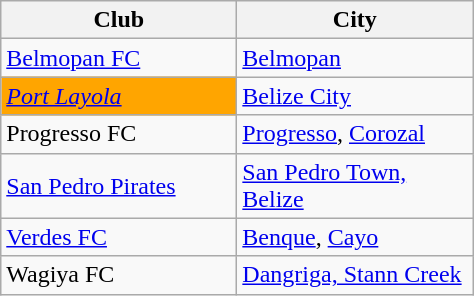<table class="wikitable">
<tr>
<th width="150px">Club</th>
<th width="150px">City</th>
</tr>
<tr>
<td><a href='#'>Belmopan FC</a></td>
<td><a href='#'>Belmopan</a></td>
</tr>
<tr>
<td bgcolor="#ffa500"><em><a href='#'>Port Layola</a></em></td>
<td><a href='#'>Belize City</a></td>
</tr>
<tr>
<td>Progresso FC</td>
<td><a href='#'>Progresso</a>, <a href='#'>Corozal</a></td>
</tr>
<tr>
<td><a href='#'>San Pedro Pirates</a></td>
<td><a href='#'>San Pedro Town, Belize</a></td>
</tr>
<tr>
<td><a href='#'>Verdes FC</a></td>
<td><a href='#'>Benque</a>, <a href='#'>Cayo</a></td>
</tr>
<tr>
<td>Wagiya FC</td>
<td><a href='#'>Dangriga, Stann Creek</a></td>
</tr>
</table>
